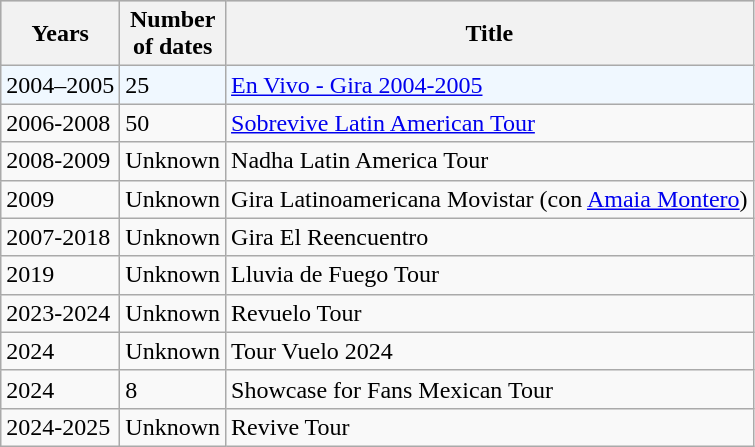<table class="wikitable"|width=100%>
<tr style="background:#cdcccc;">
<th>Years</th>
<th>Number<br>of dates</th>
<th>Title</th>
</tr>
<tr style="background:#f0f8ff;">
<td>2004–2005</td>
<td>25</td>
<td><a href='#'>En Vivo - Gira 2004-2005</a></td>
</tr>
<tr>
<td>2006-2008</td>
<td>50</td>
<td><a href='#'>Sobrevive Latin American Tour</a></td>
</tr>
<tr>
<td>2008-2009</td>
<td>Unknown</td>
<td>Nadha Latin America Tour</td>
</tr>
<tr>
<td>2009</td>
<td>Unknown</td>
<td>Gira Latinoamericana Movistar (con <a href='#'>Amaia Montero</a>)</td>
</tr>
<tr>
<td>2007-2018</td>
<td>Unknown</td>
<td>Gira El Reencuentro</td>
</tr>
<tr>
<td>2019</td>
<td>Unknown</td>
<td>Lluvia de Fuego Tour</td>
</tr>
<tr>
<td>2023-2024</td>
<td>Unknown</td>
<td>Revuelo Tour</td>
</tr>
<tr>
<td>2024</td>
<td>Unknown</td>
<td>Tour Vuelo 2024</td>
</tr>
<tr>
<td>2024</td>
<td>8</td>
<td>Showcase for Fans Mexican Tour</td>
</tr>
<tr>
<td>2024-2025</td>
<td>Unknown</td>
<td>Revive Tour</td>
</tr>
</table>
